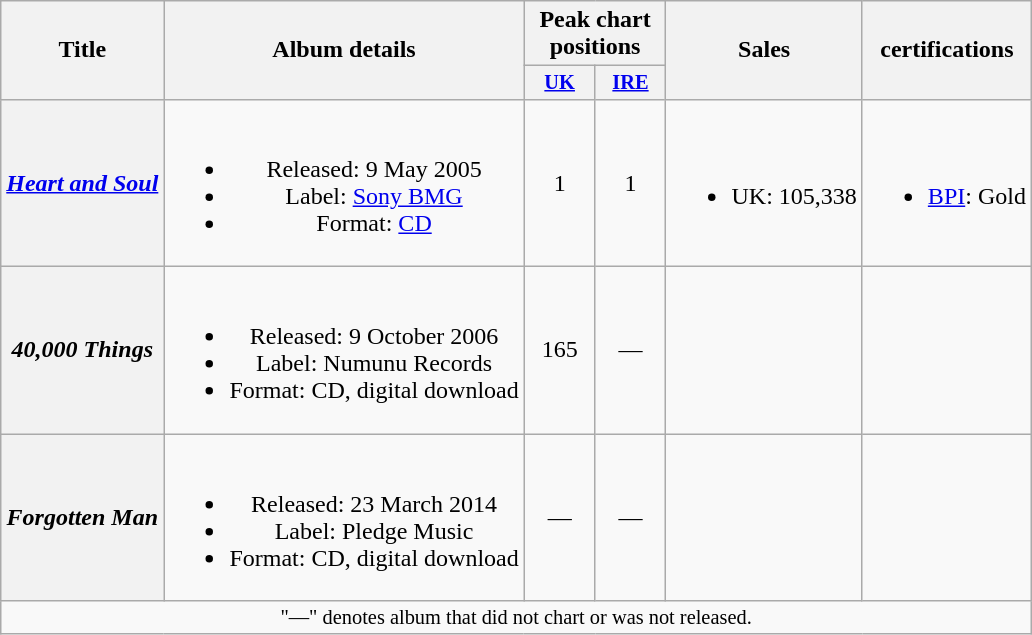<table class="wikitable plainrowheaders" style="text-align:center;">
<tr>
<th scope="col" rowspan="2">Title</th>
<th scope="col" rowspan="2">Album details</th>
<th scope="col" colspan="2">Peak chart positions</th>
<th scope="col" rowspan="2">Sales</th>
<th scope="col" rowspan="2">certifications</th>
</tr>
<tr>
<th scope="col" style="width:3em;font-size:85%;"><a href='#'>UK</a><br></th>
<th scope="col" style="width:3em;font-size:85%;"><a href='#'>IRE</a><br></th>
</tr>
<tr>
<th scope="row"><em><a href='#'>Heart and Soul</a></em></th>
<td><br><ul><li>Released: 9 May 2005</li><li>Label: <a href='#'>Sony BMG</a></li><li>Format: <a href='#'>CD</a></li></ul></td>
<td>1</td>
<td>1</td>
<td><br><ul><li>UK: 105,338</li></ul></td>
<td><br><ul><li><a href='#'>BPI</a>: Gold</li></ul></td>
</tr>
<tr>
<th scope="row"><em>40,000 Things</em></th>
<td><br><ul><li>Released: 9 October 2006</li><li>Label: Numunu Records</li><li>Format: CD, digital download</li></ul></td>
<td>165</td>
<td>—</td>
<td></td>
<td></td>
</tr>
<tr>
<th scope="row"><em>Forgotten Man</em></th>
<td><br><ul><li>Released: 23 March 2014</li><li>Label: Pledge Music</li><li>Format: CD, digital download</li></ul></td>
<td>—</td>
<td>—</td>
<td></td>
<td></td>
</tr>
<tr>
<td colspan="18" style="font-size:85%">"—" denotes album that did not chart or was not released.</td>
</tr>
</table>
